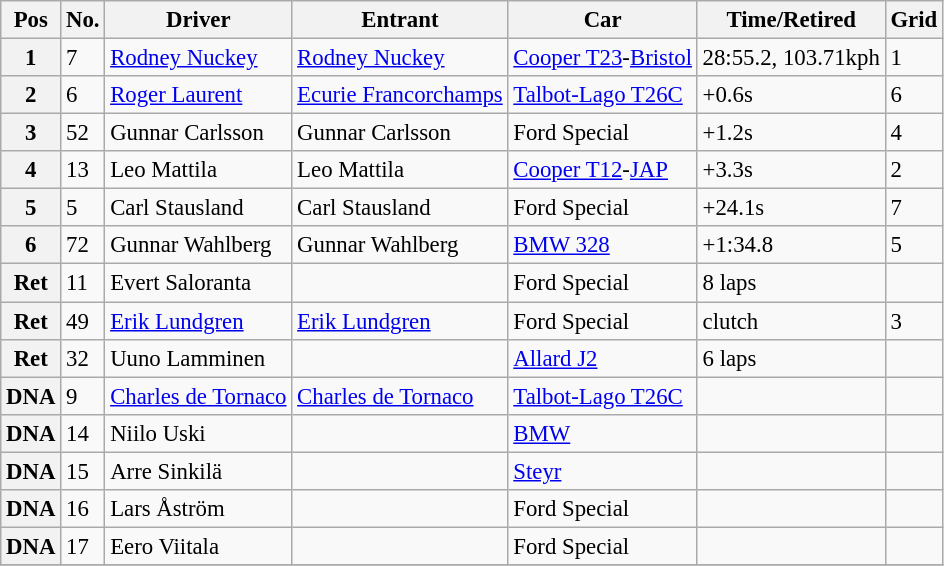<table class="wikitable" style="font-size: 95%;">
<tr>
<th>Pos</th>
<th>No.</th>
<th>Driver</th>
<th>Entrant</th>
<th>Car</th>
<th>Time/Retired</th>
<th>Grid</th>
</tr>
<tr>
<th>1</th>
<td>7</td>
<td> <a href='#'>Rodney Nuckey</a></td>
<td><a href='#'>Rodney Nuckey</a></td>
<td><a href='#'>Cooper T23</a>-<a href='#'>Bristol</a></td>
<td>28:55.2, 103.71kph</td>
<td>1</td>
</tr>
<tr>
<th>2</th>
<td>6</td>
<td> <a href='#'>Roger Laurent</a></td>
<td><a href='#'>Ecurie Francorchamps</a></td>
<td><a href='#'>Talbot-Lago T26C</a></td>
<td>+0.6s</td>
<td>6</td>
</tr>
<tr>
<th>3</th>
<td>52</td>
<td> Gunnar Carlsson</td>
<td>Gunnar Carlsson</td>
<td>Ford Special</td>
<td>+1.2s</td>
<td>4</td>
</tr>
<tr>
<th>4</th>
<td>13</td>
<td> Leo Mattila</td>
<td>Leo Mattila</td>
<td><a href='#'>Cooper T12</a>-<a href='#'>JAP</a></td>
<td>+3.3s</td>
<td>2</td>
</tr>
<tr>
<th>5</th>
<td>5</td>
<td> Carl Stausland</td>
<td>Carl Stausland</td>
<td>Ford Special</td>
<td>+24.1s</td>
<td>7</td>
</tr>
<tr>
<th>6</th>
<td>72</td>
<td> Gunnar Wahlberg</td>
<td>Gunnar Wahlberg</td>
<td><a href='#'>BMW 328</a></td>
<td>+1:34.8</td>
<td>5</td>
</tr>
<tr>
<th>Ret</th>
<td>11</td>
<td> Evert Saloranta</td>
<td></td>
<td>Ford Special</td>
<td>8 laps</td>
<td></td>
</tr>
<tr>
<th>Ret</th>
<td>49</td>
<td> <a href='#'>Erik Lundgren</a></td>
<td><a href='#'>Erik Lundgren</a></td>
<td>Ford Special</td>
<td>clutch</td>
<td>3</td>
</tr>
<tr>
<th>Ret</th>
<td>32</td>
<td> Uuno Lamminen</td>
<td></td>
<td><a href='#'>Allard J2</a></td>
<td>6 laps</td>
<td></td>
</tr>
<tr>
<th>DNA</th>
<td>9</td>
<td> <a href='#'>Charles de Tornaco</a></td>
<td><a href='#'>Charles de Tornaco</a></td>
<td><a href='#'>Talbot-Lago T26C</a></td>
<td></td>
<td></td>
</tr>
<tr>
<th>DNA</th>
<td>14</td>
<td> Niilo Uski</td>
<td></td>
<td><a href='#'>BMW</a></td>
<td></td>
<td></td>
</tr>
<tr>
<th>DNA</th>
<td>15</td>
<td> Arre Sinkilä</td>
<td></td>
<td><a href='#'>Steyr</a></td>
<td></td>
<td></td>
</tr>
<tr>
<th>DNA</th>
<td>16</td>
<td> Lars Åström</td>
<td></td>
<td>Ford Special</td>
<td></td>
<td></td>
</tr>
<tr>
<th>DNA</th>
<td>17</td>
<td> Eero Viitala</td>
<td></td>
<td>Ford Special</td>
<td></td>
<td></td>
</tr>
<tr>
</tr>
</table>
